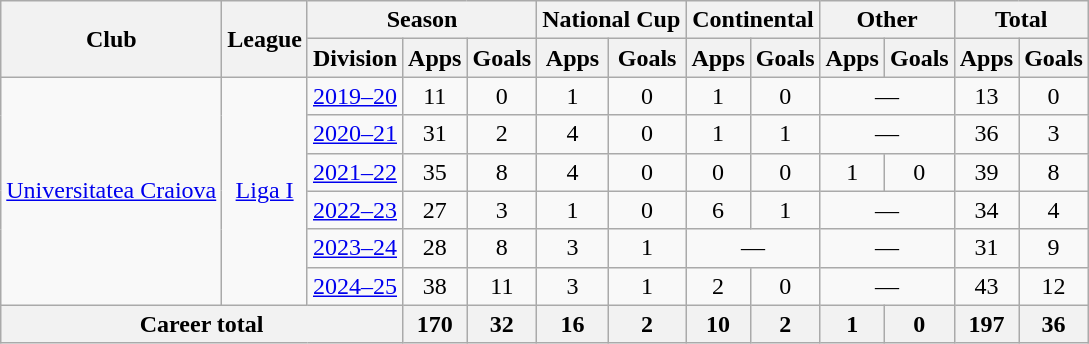<table class="wikitable" style="text-align:center">
<tr>
<th rowspan="2">Club</th>
<th rowspan="2">League</th>
<th colspan="3">Season</th>
<th colspan="2">National Cup</th>
<th colspan="2">Continental</th>
<th colspan="2">Other</th>
<th colspan="3">Total</th>
</tr>
<tr>
<th>Division</th>
<th>Apps</th>
<th>Goals</th>
<th>Apps</th>
<th>Goals</th>
<th>Apps</th>
<th>Goals</th>
<th>Apps</th>
<th>Goals</th>
<th>Apps</th>
<th>Goals</th>
</tr>
<tr>
<td rowspan="6"><a href='#'>Universitatea Craiova</a></td>
<td rowspan="6"><a href='#'>Liga I</a></td>
<td><a href='#'>2019–20</a></td>
<td>11</td>
<td>0</td>
<td>1</td>
<td>0</td>
<td>1</td>
<td>0</td>
<td colspan="2">—</td>
<td>13</td>
<td>0</td>
</tr>
<tr>
<td><a href='#'>2020–21</a></td>
<td>31</td>
<td>2</td>
<td>4</td>
<td>0</td>
<td>1</td>
<td>1</td>
<td colspan="2">—</td>
<td>36</td>
<td>3</td>
</tr>
<tr>
<td><a href='#'>2021–22</a></td>
<td>35</td>
<td>8</td>
<td>4</td>
<td>0</td>
<td>0</td>
<td>0</td>
<td>1</td>
<td>0</td>
<td>39</td>
<td>8</td>
</tr>
<tr>
<td><a href='#'>2022–23</a></td>
<td>27</td>
<td>3</td>
<td>1</td>
<td>0</td>
<td>6</td>
<td>1</td>
<td colspan="2">—</td>
<td>34</td>
<td>4</td>
</tr>
<tr>
<td><a href='#'>2023–24</a></td>
<td>28</td>
<td>8</td>
<td>3</td>
<td>1</td>
<td colspan="2">—</td>
<td colspan="2">—</td>
<td>31</td>
<td>9</td>
</tr>
<tr>
<td><a href='#'>2024–25</a></td>
<td>38</td>
<td>11</td>
<td>3</td>
<td>1</td>
<td>2</td>
<td>0</td>
<td colspan="2">—</td>
<td>43</td>
<td>12</td>
</tr>
<tr>
<th colspan="3">Career total</th>
<th>170</th>
<th>32</th>
<th>16</th>
<th>2</th>
<th>10</th>
<th>2</th>
<th>1</th>
<th>0</th>
<th>197</th>
<th>36</th>
</tr>
</table>
